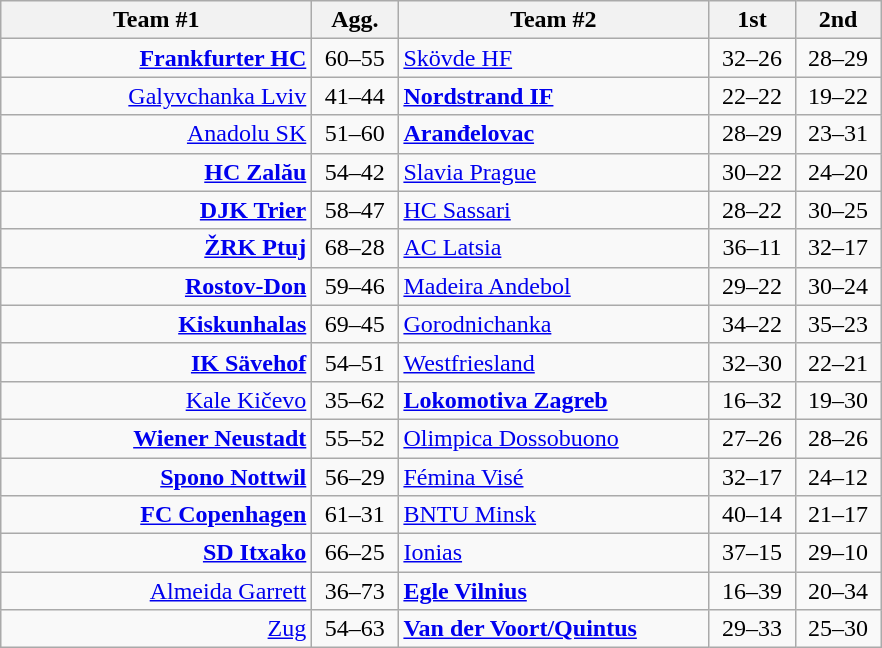<table class=wikitable style="text-align:center">
<tr>
<th width=200>Team #1</th>
<th width=50>Agg.</th>
<th width=200>Team #2</th>
<th width=50>1st</th>
<th width=50>2nd</th>
</tr>
<tr>
<td align=right><strong><a href='#'>Frankfurter HC</a></strong> </td>
<td>60–55</td>
<td align=left> <a href='#'>Skövde HF</a></td>
<td align=center>32–26</td>
<td align=center>28–29</td>
</tr>
<tr>
<td align=right><a href='#'>Galyvchanka Lviv</a> </td>
<td>41–44</td>
<td align=left> <strong><a href='#'>Nordstrand IF</a></strong></td>
<td align=center>22–22</td>
<td align=center>19–22</td>
</tr>
<tr>
<td align=right><a href='#'>Anadolu SK</a> </td>
<td>51–60</td>
<td align=left> <strong><a href='#'>Aranđelovac</a></strong></td>
<td align=center>28–29</td>
<td align=center>23–31</td>
</tr>
<tr>
<td align=right><strong><a href='#'>HC Zalău</a></strong> </td>
<td>54–42</td>
<td align=left> <a href='#'>Slavia Prague</a></td>
<td align=center>30–22</td>
<td align=center>24–20</td>
</tr>
<tr>
<td align=right><strong><a href='#'>DJK Trier</a></strong> </td>
<td>58–47</td>
<td align=left> <a href='#'>HC Sassari</a></td>
<td align=center>28–22</td>
<td align=center>30–25</td>
</tr>
<tr>
<td align=right><strong><a href='#'>ŽRK Ptuj</a></strong> </td>
<td>68–28</td>
<td align=left> <a href='#'>AC Latsia</a></td>
<td align=center>36–11</td>
<td align=center>32–17</td>
</tr>
<tr>
<td align=right><strong><a href='#'>Rostov-Don</a></strong> </td>
<td>59–46</td>
<td align=left> <a href='#'>Madeira Andebol</a></td>
<td align=center>29–22</td>
<td align=center>30–24</td>
</tr>
<tr>
<td align=right><strong><a href='#'>Kiskunhalas</a></strong> </td>
<td>69–45</td>
<td align=left> <a href='#'>Gorodnichanka</a></td>
<td align=center>34–22</td>
<td align=center>35–23</td>
</tr>
<tr>
<td align=right><strong><a href='#'>IK Sävehof</a></strong> </td>
<td>54–51</td>
<td align=left> <a href='#'>Westfriesland</a></td>
<td align=center>32–30</td>
<td align=center>22–21</td>
</tr>
<tr>
<td align=right><a href='#'>Kale Kičevo</a> </td>
<td>35–62</td>
<td align=left> <strong><a href='#'>Lokomotiva Zagreb</a></strong></td>
<td align=center>16–32</td>
<td align=center>19–30</td>
</tr>
<tr>
<td align=right><strong><a href='#'>Wiener Neustadt</a></strong> </td>
<td>55–52</td>
<td align=left> <a href='#'>Olimpica Dossobuono</a></td>
<td align=center>27–26</td>
<td align=center>28–26</td>
</tr>
<tr>
<td align=right><strong><a href='#'>Spono Nottwil</a></strong> </td>
<td>56–29</td>
<td align=left> <a href='#'>Fémina Visé</a></td>
<td align=center>32–17</td>
<td align=center>24–12</td>
</tr>
<tr>
<td align=right><strong><a href='#'>FC Copenhagen</a></strong> </td>
<td>61–31</td>
<td align=left> <a href='#'>BNTU Minsk</a></td>
<td align=center>40–14</td>
<td align=center>21–17</td>
</tr>
<tr>
<td align=right><strong><a href='#'>SD Itxako</a></strong> </td>
<td>66–25</td>
<td align=left> <a href='#'>Ionias</a></td>
<td align=center>37–15</td>
<td align=center>29–10</td>
</tr>
<tr>
<td align=right><a href='#'>Almeida Garrett</a> </td>
<td>36–73</td>
<td align=left> <strong><a href='#'>Egle Vilnius</a></strong></td>
<td align=center>16–39</td>
<td align=center>20–34</td>
</tr>
<tr>
<td align=right><a href='#'>Zug</a> </td>
<td>54–63</td>
<td align=left> <strong><a href='#'>Van der Voort/Quintus</a></strong></td>
<td align=center>29–33</td>
<td align=center>25–30</td>
</tr>
</table>
